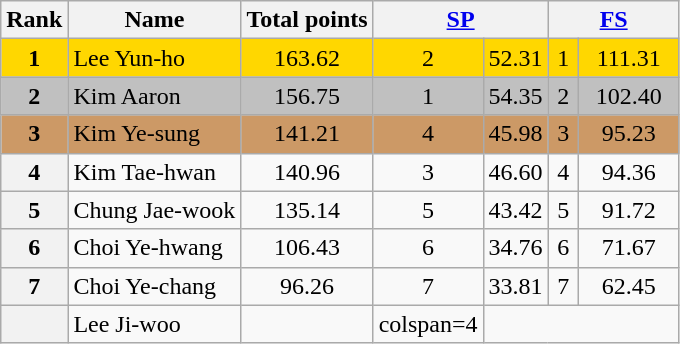<table class="wikitable sortable">
<tr>
<th>Rank</th>
<th>Name</th>
<th>Total points</th>
<th colspan="2" width="80px"><a href='#'>SP</a></th>
<th colspan="2" width="80px"><a href='#'>FS</a></th>
</tr>
<tr bgcolor="gold">
<td align="center"><strong>1</strong></td>
<td>Lee Yun-ho</td>
<td align="center">163.62</td>
<td align="center">2</td>
<td align="center">52.31</td>
<td align="center">1</td>
<td align="center">111.31</td>
</tr>
<tr bgcolor="silver">
<td align="center"><strong>2</strong></td>
<td>Kim Aaron</td>
<td align="center">156.75</td>
<td align="center">1</td>
<td align="center">54.35</td>
<td align="center">2</td>
<td align="center">102.40</td>
</tr>
<tr bgcolor="cc9966">
<td align="center"><strong>3</strong></td>
<td>Kim Ye-sung</td>
<td align="center">141.21</td>
<td align="center">4</td>
<td align="center">45.98</td>
<td align="center">3</td>
<td align="center">95.23</td>
</tr>
<tr>
<th>4</th>
<td>Kim Tae-hwan</td>
<td align="center">140.96</td>
<td align="center">3</td>
<td align="center">46.60</td>
<td align="center">4</td>
<td align="center">94.36</td>
</tr>
<tr>
<th>5</th>
<td>Chung Jae-wook</td>
<td align="center">135.14</td>
<td align="center">5</td>
<td align="center">43.42</td>
<td align="center">5</td>
<td align="center">91.72</td>
</tr>
<tr>
<th>6</th>
<td>Choi Ye-hwang</td>
<td align="center">106.43</td>
<td align="center">6</td>
<td align="center">34.76</td>
<td align="center">6</td>
<td align="center">71.67</td>
</tr>
<tr>
<th>7</th>
<td>Choi Ye-chang</td>
<td align="center">96.26</td>
<td align="center">7</td>
<td align="center">33.81</td>
<td align="center">7</td>
<td align="center">62.45</td>
</tr>
<tr>
<th></th>
<td>Lee Ji-woo</td>
<td></td>
<td>colspan=4 </td>
</tr>
</table>
